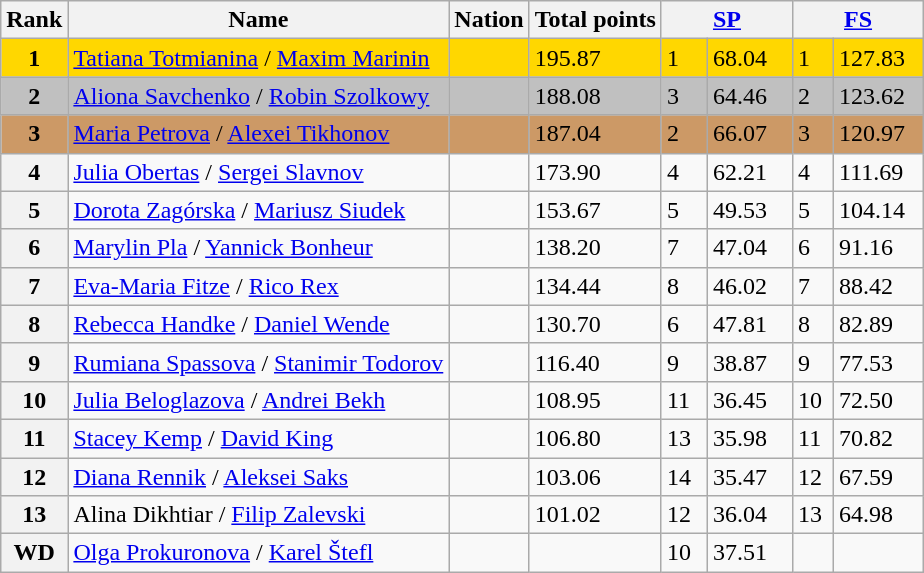<table class="wikitable">
<tr>
<th>Rank</th>
<th>Name</th>
<th>Nation</th>
<th>Total points</th>
<th colspan="2" width="80px"><a href='#'>SP</a></th>
<th colspan="2" width="80px"><a href='#'>FS</a></th>
</tr>
<tr bgcolor="gold">
<td align="center"><strong>1</strong></td>
<td><a href='#'>Tatiana Totmianina</a> / <a href='#'>Maxim Marinin</a></td>
<td></td>
<td>195.87</td>
<td>1</td>
<td>68.04</td>
<td>1</td>
<td>127.83</td>
</tr>
<tr bgcolor="silver">
<td align="center"><strong>2</strong></td>
<td><a href='#'>Aliona Savchenko</a> / <a href='#'>Robin Szolkowy</a></td>
<td></td>
<td>188.08</td>
<td>3</td>
<td>64.46</td>
<td>2</td>
<td>123.62</td>
</tr>
<tr bgcolor="cc9966">
<td align="center"><strong>3</strong></td>
<td><a href='#'>Maria Petrova</a> / <a href='#'>Alexei Tikhonov</a></td>
<td></td>
<td>187.04</td>
<td>2</td>
<td>66.07</td>
<td>3</td>
<td>120.97</td>
</tr>
<tr>
<th>4</th>
<td><a href='#'>Julia Obertas</a> / <a href='#'>Sergei Slavnov</a></td>
<td></td>
<td>173.90</td>
<td>4</td>
<td>62.21</td>
<td>4</td>
<td>111.69</td>
</tr>
<tr>
<th>5</th>
<td><a href='#'>Dorota Zagórska</a> / <a href='#'>Mariusz Siudek</a></td>
<td></td>
<td>153.67</td>
<td>5</td>
<td>49.53</td>
<td>5</td>
<td>104.14</td>
</tr>
<tr>
<th>6</th>
<td><a href='#'>Marylin Pla</a> / <a href='#'>Yannick Bonheur</a></td>
<td></td>
<td>138.20</td>
<td>7</td>
<td>47.04</td>
<td>6</td>
<td>91.16</td>
</tr>
<tr>
<th>7</th>
<td><a href='#'>Eva-Maria Fitze</a> / <a href='#'>Rico Rex</a></td>
<td></td>
<td>134.44</td>
<td>8</td>
<td>46.02</td>
<td>7</td>
<td>88.42</td>
</tr>
<tr>
<th>8</th>
<td><a href='#'>Rebecca Handke</a> / <a href='#'>Daniel Wende</a></td>
<td></td>
<td>130.70</td>
<td>6</td>
<td>47.81</td>
<td>8</td>
<td>82.89</td>
</tr>
<tr>
<th>9</th>
<td><a href='#'>Rumiana Spassova</a> / <a href='#'>Stanimir Todorov</a></td>
<td></td>
<td>116.40</td>
<td>9</td>
<td>38.87</td>
<td>9</td>
<td>77.53</td>
</tr>
<tr>
<th>10</th>
<td><a href='#'>Julia Beloglazova</a> / <a href='#'>Andrei Bekh</a></td>
<td></td>
<td>108.95</td>
<td>11</td>
<td>36.45</td>
<td>10</td>
<td>72.50</td>
</tr>
<tr>
<th>11</th>
<td><a href='#'>Stacey Kemp</a> / <a href='#'>David King</a></td>
<td></td>
<td>106.80</td>
<td>13</td>
<td>35.98</td>
<td>11</td>
<td>70.82</td>
</tr>
<tr>
<th>12</th>
<td><a href='#'>Diana Rennik</a> / <a href='#'>Aleksei Saks</a></td>
<td></td>
<td>103.06</td>
<td>14</td>
<td>35.47</td>
<td>12</td>
<td>67.59</td>
</tr>
<tr>
<th>13</th>
<td>Alina Dikhtiar / <a href='#'>Filip Zalevski</a></td>
<td></td>
<td>101.02</td>
<td>12</td>
<td>36.04</td>
<td>13</td>
<td>64.98</td>
</tr>
<tr>
<th>WD</th>
<td><a href='#'>Olga Prokuronova</a> / <a href='#'>Karel Štefl</a></td>
<td></td>
<td></td>
<td>10</td>
<td>37.51</td>
<td></td>
<td></td>
</tr>
</table>
